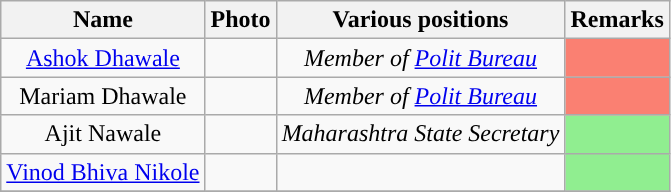<table class="wikitable sortable" style="text-align:center">
<tr>
<th Style="background-color:">Name</th>
<th Style="background-color:">Photo</th>
<th Style="background-color:">Various positions</th>
<th Style="background-color:">Remarks</th>
</tr>
<tr>
<td><a href='#'>Ashok Dhawale</a></td>
<td></td>
<td><em>Member of <a href='#'>Polit Bureau</a></em></td>
<td bgcolor = Salmon></td>
</tr>
<tr>
<td>Mariam Dhawale</td>
<td></td>
<td><em>Member of <a href='#'>Polit Bureau</a></em></td>
<td bgcolor = Salmon></td>
</tr>
<tr>
<td>Ajit Nawale</td>
<td></td>
<td><em>Maharashtra State Secretary</em></td>
<td bgcolor = LightGreen></td>
</tr>
<tr>
<td><a href='#'>Vinod Bhiva Nikole</a></td>
<td></td>
<td></td>
<td bgcolor = LightGreen></td>
</tr>
<tr>
</tr>
</table>
